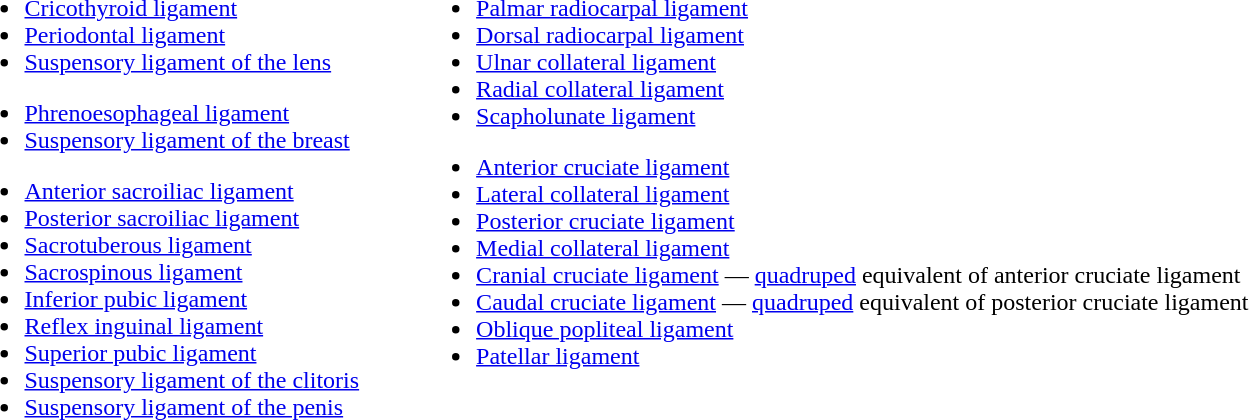<table>
<tr>
<td><br><ul><li><a href='#'>Cricothyroid ligament</a></li><li><a href='#'>Periodontal ligament</a></li><li><a href='#'>Suspensory ligament of the lens</a></li></ul><ul><li><a href='#'>Phrenoesophageal ligament</a></li><li><a href='#'>Suspensory ligament of the breast</a></li></ul><ul><li><a href='#'>Anterior sacroiliac ligament</a></li><li><a href='#'>Posterior sacroiliac ligament</a></li><li><a href='#'>Sacrotuberous ligament</a></li><li><a href='#'>Sacrospinous ligament</a></li><li><a href='#'>Inferior pubic ligament</a></li><li><a href='#'>Reflex inguinal ligament</a></li><li><a href='#'>Superior pubic ligament</a></li><li><a href='#'>Suspensory ligament of the clitoris</a></li><li><a href='#'>Suspensory ligament of the penis</a></li></ul></td>
<td width=30></td>
<td valign=top><br><ul><li><a href='#'>Palmar radiocarpal ligament</a></li><li><a href='#'>Dorsal radiocarpal ligament</a></li><li><a href='#'>Ulnar collateral ligament</a></li><li><a href='#'>Radial collateral ligament</a></li><li><a href='#'>Scapholunate ligament</a></li></ul><ul><li><a href='#'>Anterior cruciate ligament</a></li><li><a href='#'>Lateral collateral ligament</a></li><li><a href='#'>Posterior cruciate ligament</a></li><li><a href='#'>Medial collateral ligament</a></li><li><a href='#'>Cranial cruciate ligament</a> — <a href='#'>quadruped</a> equivalent of anterior cruciate ligament</li><li><a href='#'>Caudal cruciate ligament</a> — <a href='#'>quadruped</a> equivalent of posterior cruciate ligament</li><li><a href='#'>Oblique popliteal ligament</a></li><li><a href='#'>Patellar ligament</a></li></ul></td>
</tr>
</table>
